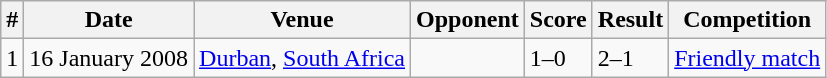<table class="wikitable">
<tr>
<th>#</th>
<th>Date</th>
<th>Venue</th>
<th>Opponent</th>
<th>Score</th>
<th>Result</th>
<th>Competition</th>
</tr>
<tr>
<td>1</td>
<td>16 January 2008</td>
<td><a href='#'>Durban</a>, <a href='#'>South Africa</a></td>
<td></td>
<td>1–0</td>
<td>2–1</td>
<td><a href='#'>Friendly match</a></td>
</tr>
</table>
